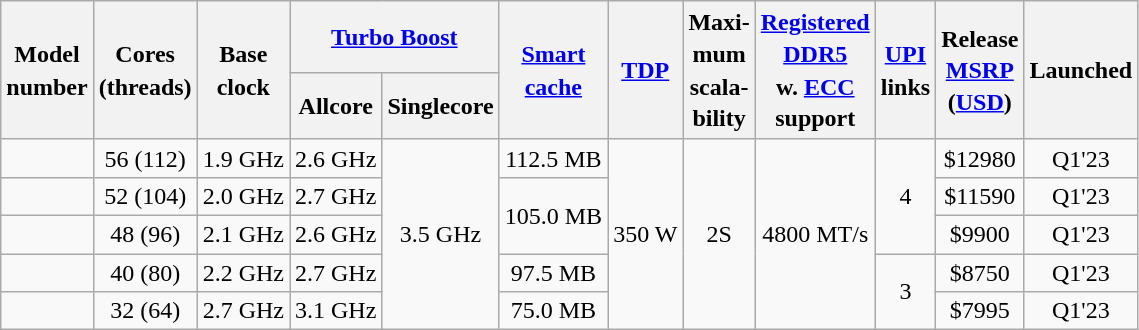<table class="wikitable sortable" style="font-size: 100%; text-align: center">
<tr style="line-height:133%">
<th rowspan="2">Model<br>number</th>
<th rowspan="2">Cores<br>(threads)</th>
<th rowspan="2">Base<br>clock</th>
<th colspan="2"><a href='#'>Turbo Boost</a></th>
<th rowspan="2"><a href='#'>Smart<br>cache</a></th>
<th rowspan="2"><a href='#'>TDP</a></th>
<th rowspan="2">Maxi-<br>mum<br>scala-<br>bility</th>
<th rowspan="2"><a href='#'>Registered</a><br><a href='#'>DDR5</a><br>w. <a href='#'>ECC</a><br>support</th>
<th rowspan="2"><a href='#'>UPI</a><br>links</th>
<th rowspan="2">Release<br><a href='#'>MSRP</a><br>(<a href='#'>USD</a>)</th>
<th rowspan="2">Launched</th>
</tr>
<tr style="line-height:120%">
<th>Allcore</th>
<th>Singlecore</th>
</tr>
<tr>
<td></td>
<td>56 (112)</td>
<td>1.9 GHz</td>
<td>2.6 GHz</td>
<td rowspan="5">3.5 GHz</td>
<td>112.5 MB</td>
<td rowspan="5">350 W</td>
<td rowspan="5">2S</td>
<td rowspan="5">4800 MT/s</td>
<td rowspan="3">4</td>
<td>$12980</td>
<td>Q1'23</td>
</tr>
<tr>
<td></td>
<td>52 (104)</td>
<td>2.0 GHz</td>
<td>2.7 GHz</td>
<td rowspan="2">105.0 MB</td>
<td>$11590</td>
<td>Q1'23</td>
</tr>
<tr>
<td></td>
<td>48 (96)</td>
<td>2.1 GHz</td>
<td>2.6 GHz</td>
<td>$9900</td>
<td>Q1'23</td>
</tr>
<tr>
<td></td>
<td>40 (80)</td>
<td>2.2 GHz</td>
<td>2.7 GHz</td>
<td>97.5 MB</td>
<td rowspan="2">3</td>
<td>$8750</td>
<td>Q1'23</td>
</tr>
<tr>
<td></td>
<td>32 (64)</td>
<td>2.7 GHz</td>
<td>3.1 GHz</td>
<td>75.0 MB</td>
<td>$7995</td>
<td>Q1'23</td>
</tr>
</table>
